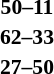<table width=75% cellspacing=1>
<tr>
<th width=25%></th>
<th width=25%></th>
<th width=25%></th>
</tr>
<tr style=font-size:90%>
<td align=right><strong></strong></td>
<td align=center><strong>50–11</strong></td>
<td></td>
</tr>
<tr style=font-size:90%>
<td align=right><strong></strong></td>
<td align=center><strong>62–33</strong></td>
<td></td>
</tr>
<tr style=font-size:90%>
<td align=right></td>
<td align=center><strong>27–50</strong></td>
<td><strong></strong></td>
</tr>
</table>
